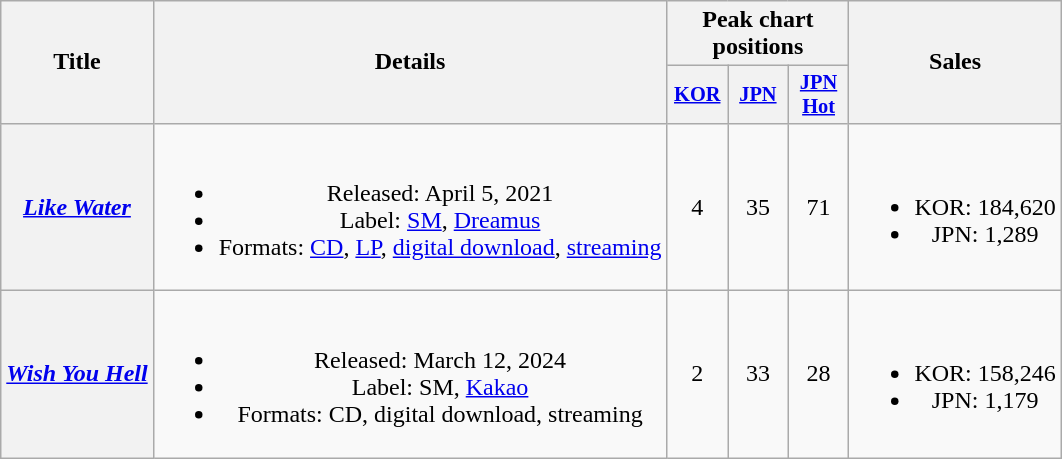<table class="wikitable plainrowheaders" style="text-align:center">
<tr>
<th scope="col" rowspan="2">Title</th>
<th scope="col" rowspan="2">Details</th>
<th scope="col" colspan="3">Peak chart positions</th>
<th scope="col" rowspan="2">Sales</th>
</tr>
<tr>
<th scope="col" style="width:2.5em; font-size:85%"><a href='#'>KOR</a><br></th>
<th scope="col" style="width:2.5em; font-size:85%"><a href='#'>JPN</a><br></th>
<th scope="col" style="width:2.5em; font-size:85%"><a href='#'> JPN<br>Hot</a><br></th>
</tr>
<tr>
<th scope="row"><em><a href='#'>Like Water</a></em></th>
<td><br><ul><li>Released: April 5, 2021</li><li>Label: <a href='#'>SM</a>, <a href='#'>Dreamus</a></li><li>Formats: <a href='#'>CD</a>, <a href='#'>LP</a>, <a href='#'>digital download</a>, <a href='#'>streaming</a></li></ul></td>
<td>4</td>
<td>35</td>
<td>71</td>
<td><br><ul><li>KOR: 184,620</li><li>JPN: 1,289 </li></ul></td>
</tr>
<tr>
<th scope="row"><em><a href='#'>Wish You Hell</a></em></th>
<td><br><ul><li>Released: March 12, 2024</li><li>Label: SM, <a href='#'>Kakao</a></li><li>Formats: CD, digital download, streaming</li></ul></td>
<td>2</td>
<td>33</td>
<td>28</td>
<td><br><ul><li>KOR: 158,246</li><li>JPN: 1,179</li></ul></td>
</tr>
</table>
